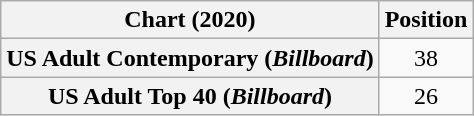<table class="wikitable sortable plainrowheaders" style="text-align:center">
<tr>
<th scope="col">Chart (2020)</th>
<th scope="col">Position</th>
</tr>
<tr>
<th scope="row">US Adult Contemporary (<em>Billboard</em>)</th>
<td>38</td>
</tr>
<tr>
<th scope="row">US Adult Top 40 (<em>Billboard</em>)</th>
<td>26</td>
</tr>
</table>
